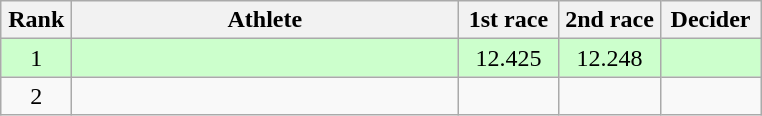<table class=wikitable style="text-align:center">
<tr>
<th width=40>Rank</th>
<th width=250>Athlete</th>
<th width=60>1st race</th>
<th width=60>2nd race</th>
<th width=60>Decider</th>
</tr>
<tr bgcolor=ccffcc>
<td>1</td>
<td align=left></td>
<td>12.425</td>
<td>12.248</td>
<td></td>
</tr>
<tr>
<td>2</td>
<td align=left></td>
<td></td>
<td></td>
<td></td>
</tr>
</table>
